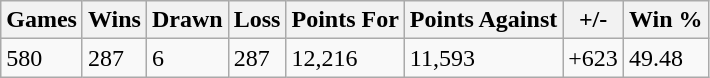<table class="wikitable">
<tr>
<th>Games</th>
<th>Wins</th>
<th>Drawn</th>
<th>Loss</th>
<th>Points For</th>
<th>Points Against</th>
<th>+/-</th>
<th>Win %</th>
</tr>
<tr>
<td>580</td>
<td>287</td>
<td>6</td>
<td>287</td>
<td>12,216</td>
<td>11,593</td>
<td>+623</td>
<td>49.48</td>
</tr>
</table>
